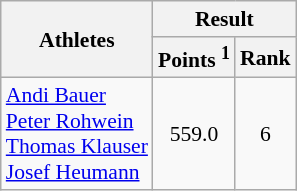<table class="wikitable" border="1" style="font-size:90%">
<tr>
<th rowspan=2>Athletes</th>
<th colspan=2>Result</th>
</tr>
<tr>
<th>Points <sup>1</sup></th>
<th>Rank</th>
</tr>
<tr>
<td><a href='#'>Andi Bauer</a><br><a href='#'>Peter Rohwein</a><br><a href='#'>Thomas Klauser</a><br><a href='#'>Josef Heumann</a></td>
<td align=center>559.0</td>
<td align=center>6</td>
</tr>
</table>
